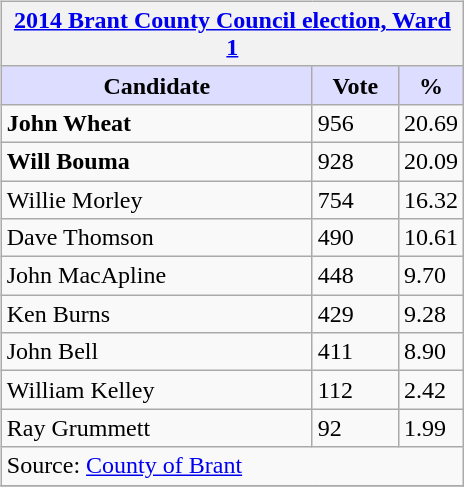<table>
<tr>
<td valign=top width=10%><br><table class=wikitable>
<tr>
<th colspan="3"><a href='#'>2014 Brant County Council election, Ward 1</a></th>
</tr>
<tr>
<th style="background:#ddf; width:200px;">Candidate</th>
<th style="background:#ddf; width:50px;">Vote</th>
<th style="background:#ddf; width:30px;">%</th>
</tr>
<tr>
<td><strong>John Wheat</strong></td>
<td>956</td>
<td>20.69</td>
</tr>
<tr>
<td><strong>Will Bouma</strong></td>
<td>928</td>
<td>20.09</td>
</tr>
<tr>
<td>Willie Morley</td>
<td>754</td>
<td>16.32</td>
</tr>
<tr>
<td>Dave Thomson</td>
<td>490</td>
<td>10.61</td>
</tr>
<tr>
<td>John MacApline</td>
<td>448</td>
<td>9.70</td>
</tr>
<tr>
<td>Ken Burns</td>
<td>429</td>
<td>9.28</td>
</tr>
<tr>
<td>John Bell</td>
<td>411</td>
<td>8.90</td>
</tr>
<tr>
<td>William Kelley</td>
<td>112</td>
<td>2.42</td>
</tr>
<tr>
<td>Ray Grummett</td>
<td>92</td>
<td>1.99</td>
</tr>
<tr>
<td colspan="3">Source: <a href='#'>County of Brant</a></td>
</tr>
<tr>
</tr>
</table>
</td>
</tr>
</table>
